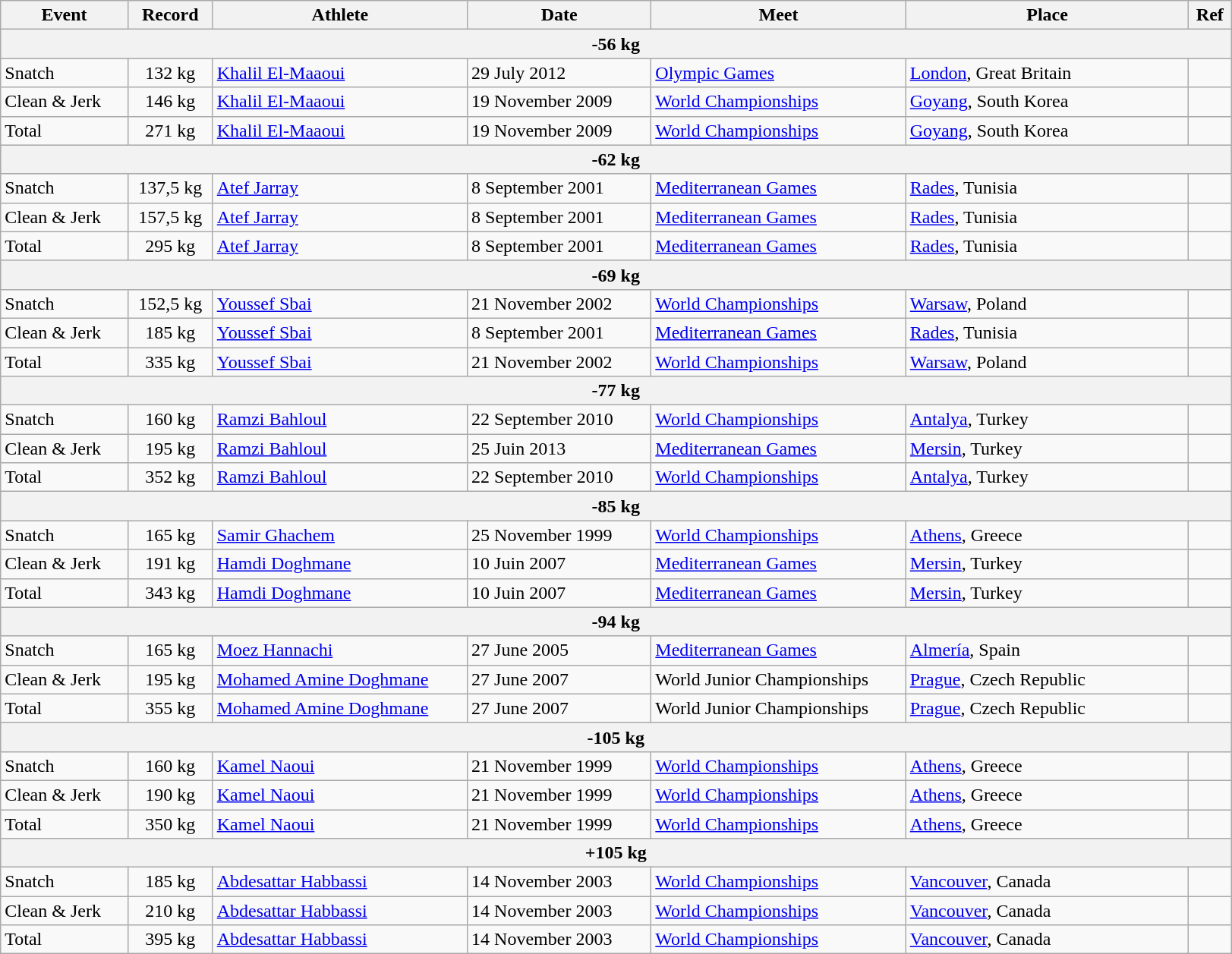<table class="wikitable">
<tr>
<th width=9%>Event</th>
<th width=6%>Record</th>
<th width=18%>Athlete</th>
<th width=13%>Date</th>
<th width=18%>Meet</th>
<th width=20%>Place</th>
<th width=3%>Ref</th>
</tr>
<tr bgcolor="#DDDDDD">
<th colspan="8">-56 kg</th>
</tr>
<tr>
<td>Snatch</td>
<td align="center">132 kg</td>
<td><a href='#'>Khalil El-Maaoui</a></td>
<td>29 July 2012</td>
<td><a href='#'>Olympic Games</a></td>
<td> <a href='#'>London</a>, Great Britain</td>
<td></td>
</tr>
<tr>
<td>Clean & Jerk</td>
<td align="center">146 kg</td>
<td><a href='#'>Khalil El-Maaoui</a></td>
<td>19 November 2009</td>
<td><a href='#'>World Championships</a></td>
<td> <a href='#'>Goyang</a>, South Korea</td>
<td></td>
</tr>
<tr>
<td>Total</td>
<td align="center">271 kg</td>
<td><a href='#'>Khalil El-Maaoui</a></td>
<td>19 November 2009</td>
<td><a href='#'>World Championships</a></td>
<td> <a href='#'>Goyang</a>, South Korea</td>
<td></td>
</tr>
<tr bgcolor="#DDDDDD">
<th colspan="8">-62 kg</th>
</tr>
<tr>
<td>Snatch</td>
<td align="center">137,5 kg</td>
<td><a href='#'>Atef Jarray</a></td>
<td>8 September 2001</td>
<td><a href='#'>Mediterranean Games</a></td>
<td> <a href='#'>Rades</a>, Tunisia</td>
<td></td>
</tr>
<tr>
<td>Clean & Jerk</td>
<td align="center">157,5 kg</td>
<td><a href='#'>Atef Jarray</a></td>
<td>8 September 2001</td>
<td><a href='#'>Mediterranean Games</a></td>
<td> <a href='#'>Rades</a>, Tunisia</td>
<td></td>
</tr>
<tr>
<td>Total</td>
<td align="center">295 kg</td>
<td><a href='#'>Atef Jarray</a></td>
<td>8 September 2001</td>
<td><a href='#'>Mediterranean Games</a></td>
<td> <a href='#'>Rades</a>, Tunisia</td>
<td></td>
</tr>
<tr bgcolor="#DDDDDD">
<th colspan="8">-69 kg</th>
</tr>
<tr>
<td>Snatch</td>
<td align="center">152,5 kg</td>
<td><a href='#'>Youssef Sbai</a></td>
<td>21 November 2002</td>
<td><a href='#'>World Championships</a></td>
<td> <a href='#'>Warsaw</a>, Poland</td>
<td></td>
</tr>
<tr>
<td>Clean & Jerk</td>
<td align="center">185 kg</td>
<td><a href='#'>Youssef Sbai</a></td>
<td>8 September 2001</td>
<td><a href='#'>Mediterranean Games</a></td>
<td> <a href='#'>Rades</a>, Tunisia</td>
<td></td>
</tr>
<tr>
<td>Total</td>
<td align="center">335 kg</td>
<td><a href='#'>Youssef Sbai</a></td>
<td>21 November 2002</td>
<td><a href='#'>World Championships</a></td>
<td> <a href='#'>Warsaw</a>, Poland</td>
<td></td>
</tr>
<tr bgcolor="#DDDDDD">
<th colspan="8">-77 kg</th>
</tr>
<tr>
<td>Snatch</td>
<td align="center">160 kg</td>
<td><a href='#'>Ramzi Bahloul</a></td>
<td>22 September 2010</td>
<td><a href='#'>World Championships</a></td>
<td> <a href='#'>Antalya</a>, Turkey</td>
<td></td>
</tr>
<tr>
<td>Clean & Jerk</td>
<td align="center">195 kg</td>
<td><a href='#'>Ramzi Bahloul</a></td>
<td>25 Juin 2013</td>
<td><a href='#'>Mediterranean Games</a></td>
<td> <a href='#'>Mersin</a>, Turkey</td>
<td></td>
</tr>
<tr>
<td>Total</td>
<td align="center">352 kg</td>
<td><a href='#'>Ramzi Bahloul</a></td>
<td>22 September 2010</td>
<td><a href='#'>World Championships</a></td>
<td> <a href='#'>Antalya</a>, Turkey</td>
<td></td>
</tr>
<tr bgcolor="#DDDDDD">
<th colspan="8">-85 kg</th>
</tr>
<tr>
<td>Snatch</td>
<td align="center">165 kg</td>
<td><a href='#'>Samir Ghachem</a></td>
<td>25 November 1999</td>
<td><a href='#'>World Championships</a></td>
<td> <a href='#'>Athens</a>, Greece</td>
<td></td>
</tr>
<tr>
<td>Clean & Jerk</td>
<td align="center">191 kg</td>
<td><a href='#'>Hamdi Doghmane</a></td>
<td>10 Juin 2007</td>
<td><a href='#'>Mediterranean Games</a></td>
<td> <a href='#'>Mersin</a>, Turkey</td>
<td></td>
</tr>
<tr>
<td>Total</td>
<td align="center">343 kg</td>
<td><a href='#'>Hamdi Doghmane</a></td>
<td>10 Juin 2007</td>
<td><a href='#'>Mediterranean Games</a></td>
<td> <a href='#'>Mersin</a>, Turkey</td>
<td></td>
</tr>
<tr bgcolor="#DDDDDD">
<th colspan="8">-94 kg</th>
</tr>
<tr>
<td>Snatch</td>
<td align="center">165 kg</td>
<td><a href='#'>Moez Hannachi</a></td>
<td>27 June 2005</td>
<td><a href='#'>Mediterranean Games</a></td>
<td> <a href='#'>Almería</a>, Spain</td>
<td></td>
</tr>
<tr>
<td>Clean & Jerk</td>
<td align="center">195 kg</td>
<td><a href='#'>Mohamed Amine Doghmane</a></td>
<td>27 June 2007</td>
<td>World Junior Championships</td>
<td> <a href='#'>Prague</a>, Czech Republic</td>
<td></td>
</tr>
<tr>
<td>Total</td>
<td align="center">355 kg</td>
<td><a href='#'>Mohamed Amine Doghmane</a></td>
<td>27 June 2007</td>
<td>World Junior Championships</td>
<td> <a href='#'>Prague</a>, Czech Republic</td>
<td></td>
</tr>
<tr bgcolor="#DDDDDD">
<th colspan="8">-105 kg</th>
</tr>
<tr>
<td>Snatch</td>
<td align="center">160 kg</td>
<td><a href='#'>Kamel Naoui</a></td>
<td>21 November 1999</td>
<td><a href='#'>World Championships</a></td>
<td> <a href='#'>Athens</a>, Greece</td>
<td></td>
</tr>
<tr>
<td>Clean & Jerk</td>
<td align="center">190 kg</td>
<td><a href='#'>Kamel Naoui</a></td>
<td>21 November 1999</td>
<td><a href='#'>World Championships</a></td>
<td> <a href='#'>Athens</a>, Greece</td>
<td></td>
</tr>
<tr>
<td>Total</td>
<td align="center">350 kg</td>
<td><a href='#'>Kamel Naoui</a></td>
<td>21 November 1999</td>
<td><a href='#'>World Championships</a></td>
<td> <a href='#'>Athens</a>, Greece</td>
<td></td>
</tr>
<tr bgcolor="#DDDDDD">
<th colspan="8">+105 kg</th>
</tr>
<tr>
<td>Snatch</td>
<td align="center">185 kg</td>
<td><a href='#'>Abdesattar Habbassi</a></td>
<td>14 November 2003</td>
<td><a href='#'>World Championships</a></td>
<td> <a href='#'>Vancouver</a>, Canada</td>
<td></td>
</tr>
<tr>
<td>Clean & Jerk</td>
<td align="center">210 kg</td>
<td><a href='#'>Abdesattar Habbassi</a></td>
<td>14 November 2003</td>
<td><a href='#'>World Championships</a></td>
<td> <a href='#'>Vancouver</a>, Canada</td>
<td></td>
</tr>
<tr>
<td>Total</td>
<td align="center">395 kg</td>
<td><a href='#'>Abdesattar Habbassi</a></td>
<td>14 November 2003</td>
<td><a href='#'>World Championships</a></td>
<td> <a href='#'>Vancouver</a>, Canada</td>
<td></td>
</tr>
</table>
